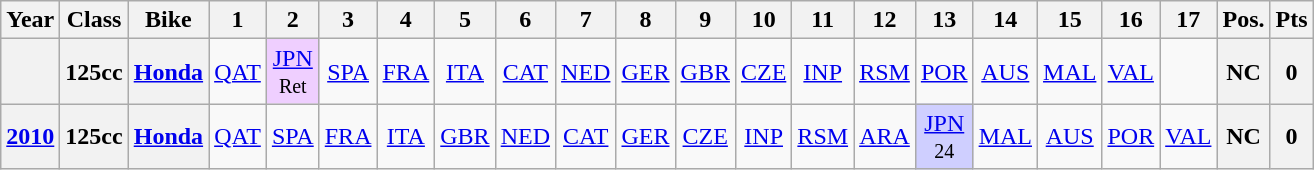<table class="wikitable" style="text-align:center">
<tr>
<th>Year</th>
<th>Class</th>
<th>Bike</th>
<th>1</th>
<th>2</th>
<th>3</th>
<th>4</th>
<th>5</th>
<th>6</th>
<th>7</th>
<th>8</th>
<th>9</th>
<th>10</th>
<th>11</th>
<th>12</th>
<th>13</th>
<th>14</th>
<th>15</th>
<th>16</th>
<th>17</th>
<th>Pos.</th>
<th>Pts</th>
</tr>
<tr>
<th></th>
<th>125cc</th>
<th><a href='#'>Honda</a></th>
<td><a href='#'>QAT</a></td>
<td style="background:#EFCFFF;"><a href='#'>JPN</a><br><small>Ret</small></td>
<td><a href='#'>SPA</a></td>
<td><a href='#'>FRA</a></td>
<td><a href='#'>ITA</a></td>
<td><a href='#'>CAT</a></td>
<td><a href='#'>NED</a></td>
<td><a href='#'>GER</a></td>
<td><a href='#'>GBR</a></td>
<td><a href='#'>CZE</a></td>
<td><a href='#'>INP</a></td>
<td><a href='#'>RSM</a></td>
<td><a href='#'>POR</a></td>
<td><a href='#'>AUS</a></td>
<td><a href='#'>MAL</a></td>
<td><a href='#'>VAL</a></td>
<td></td>
<th>NC</th>
<th>0</th>
</tr>
<tr>
<th><a href='#'>2010</a></th>
<th>125cc</th>
<th><a href='#'>Honda</a></th>
<td><a href='#'>QAT</a></td>
<td><a href='#'>SPA</a></td>
<td><a href='#'>FRA</a></td>
<td><a href='#'>ITA</a></td>
<td><a href='#'>GBR</a></td>
<td><a href='#'>NED</a></td>
<td><a href='#'>CAT</a></td>
<td><a href='#'>GER</a></td>
<td><a href='#'>CZE</a></td>
<td><a href='#'>INP</a></td>
<td><a href='#'>RSM</a></td>
<td><a href='#'>ARA</a></td>
<td style="background:#CFCFFF;"><a href='#'>JPN</a><br><small>24</small></td>
<td><a href='#'>MAL</a></td>
<td><a href='#'>AUS</a></td>
<td><a href='#'>POR</a></td>
<td><a href='#'>VAL</a></td>
<th>NC</th>
<th>0</th>
</tr>
</table>
